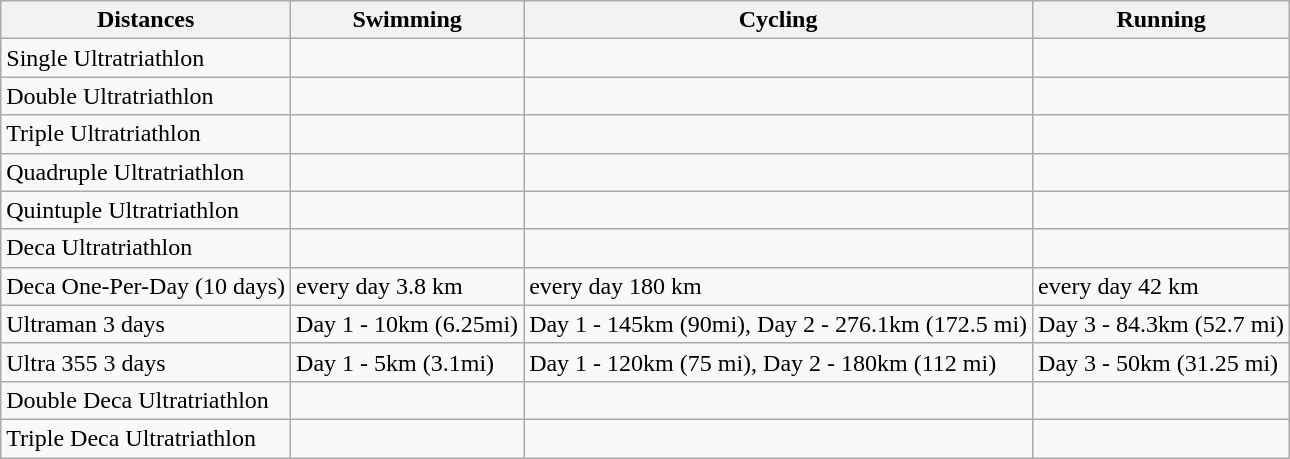<table class="wikitable">
<tr>
<th>Distances</th>
<th>Swimming</th>
<th>Cycling</th>
<th>Running</th>
</tr>
<tr>
<td>Single Ultratriathlon</td>
<td></td>
<td></td>
<td></td>
</tr>
<tr>
<td>Double Ultratriathlon</td>
<td></td>
<td></td>
<td></td>
</tr>
<tr>
<td>Triple Ultratriathlon</td>
<td></td>
<td></td>
<td></td>
</tr>
<tr>
<td>Quadruple Ultratriathlon</td>
<td></td>
<td></td>
<td></td>
</tr>
<tr>
<td>Quintuple Ultratriathlon</td>
<td></td>
<td></td>
<td></td>
</tr>
<tr>
<td>Deca Ultratriathlon</td>
<td></td>
<td></td>
<td></td>
</tr>
<tr>
<td>Deca One-Per-Day (10 days)</td>
<td>every day 3.8 km</td>
<td>every day 180 km</td>
<td>every day 42 km</td>
</tr>
<tr>
<td>Ultraman 3 days</td>
<td>Day 1 - 10km (6.25mi)</td>
<td>Day 1 - 145km (90mi), Day 2 - 276.1km (172.5 mi)</td>
<td>Day 3 - 84.3km (52.7 mi)</td>
</tr>
<tr>
<td>Ultra 355 3 days</td>
<td>Day 1 - 5km (3.1mi)</td>
<td>Day 1 - 120km (75 mi), Day 2 - 180km (112 mi)</td>
<td>Day 3 - 50km (31.25 mi)</td>
</tr>
<tr>
<td>Double Deca Ultratriathlon</td>
<td></td>
<td></td>
<td></td>
</tr>
<tr>
<td>Triple Deca Ultratriathlon</td>
<td></td>
<td></td>
<td></td>
</tr>
</table>
